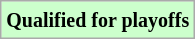<table class="wikitable">
<tr>
<td bgcolor="#ccffcc"><small><strong>Qualified for playoffs</strong></small></td>
</tr>
</table>
